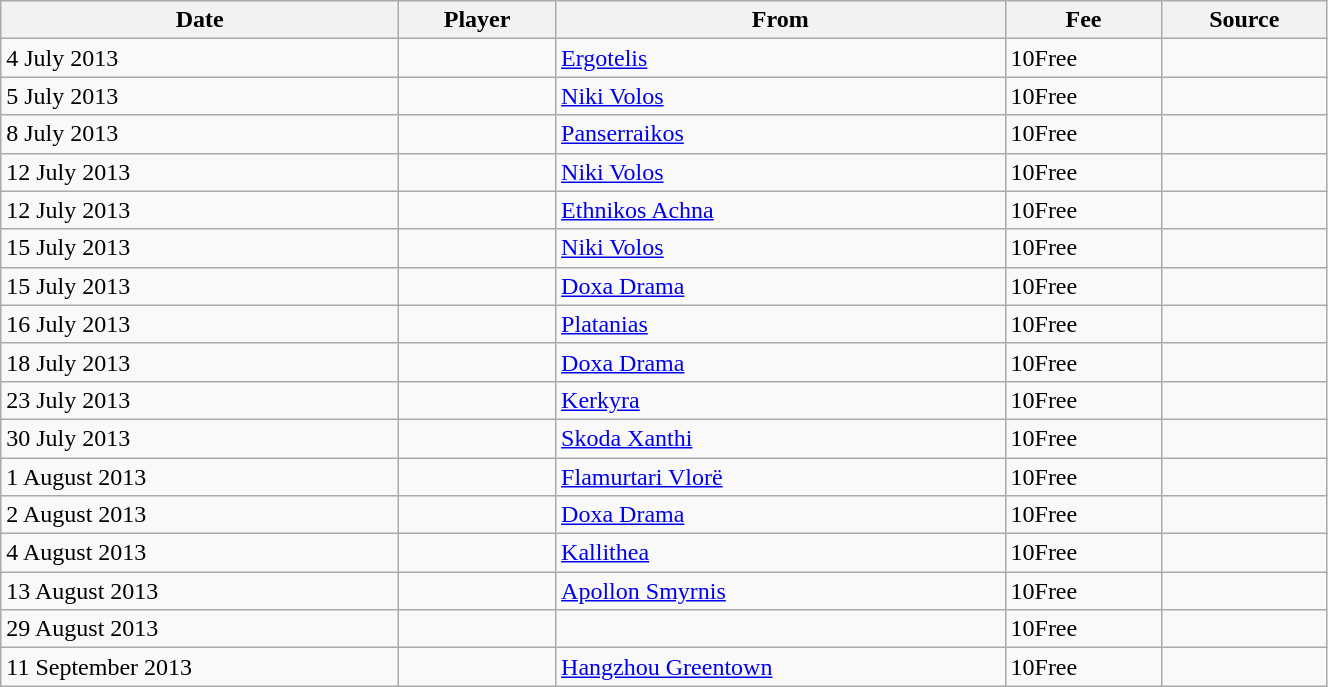<table class="wikitable sortable" style="text-align:center; width:70%; text-align:left;">
<tr>
<th>Date</th>
<th>Player</th>
<th>From</th>
<th>Fee</th>
<th>Source</th>
</tr>
<tr>
<td>4 July 2013</td>
<td> </td>
<td> <a href='#'>Ergotelis</a></td>
<td><span>10</span>Free</td>
<td style="text-align:center;"></td>
</tr>
<tr>
<td>5 July 2013</td>
<td> </td>
<td> <a href='#'>Niki Volos</a></td>
<td><span>10</span>Free</td>
<td style="text-align:center;"></td>
</tr>
<tr>
<td>8 July 2013</td>
<td> </td>
<td> <a href='#'>Panserraikos</a></td>
<td><span>10</span>Free</td>
<td style="text-align:center;"></td>
</tr>
<tr>
<td>12 July 2013</td>
<td> </td>
<td> <a href='#'>Niki Volos</a></td>
<td><span>10</span>Free</td>
<td style="text-align:center;"></td>
</tr>
<tr>
<td>12 July 2013</td>
<td> </td>
<td> <a href='#'>Ethnikos Achna</a></td>
<td><span>10</span>Free</td>
<td style="text-align:center;"></td>
</tr>
<tr>
<td>15 July 2013</td>
<td> </td>
<td> <a href='#'>Niki Volos</a></td>
<td><span>10</span>Free</td>
<td style="text-align:center;"></td>
</tr>
<tr>
<td>15 July 2013</td>
<td> </td>
<td> <a href='#'>Doxa Drama</a></td>
<td><span>10</span>Free</td>
<td style="text-align:center;"></td>
</tr>
<tr>
<td>16 July 2013</td>
<td> </td>
<td> <a href='#'>Platanias</a></td>
<td><span>10</span>Free</td>
<td style="text-align:center;"></td>
</tr>
<tr>
<td>18 July 2013</td>
<td> </td>
<td> <a href='#'>Doxa Drama</a></td>
<td><span>10</span>Free</td>
<td style="text-align:center;"></td>
</tr>
<tr>
<td>23 July 2013</td>
<td> </td>
<td> <a href='#'>Kerkyra</a></td>
<td><span>10</span>Free</td>
<td style="text-align:center;"></td>
</tr>
<tr>
<td>30 July 2013</td>
<td> </td>
<td> <a href='#'>Skoda Xanthi</a></td>
<td><span>10</span>Free</td>
<td style="text-align:center;"></td>
</tr>
<tr>
<td>1 August 2013</td>
<td> </td>
<td> <a href='#'>Flamurtari Vlorë</a></td>
<td><span>10</span>Free</td>
<td style="text-align:center;"></td>
</tr>
<tr>
<td>2 August 2013</td>
<td> </td>
<td> <a href='#'>Doxa Drama</a></td>
<td><span>10</span>Free</td>
<td style="text-align:center;"></td>
</tr>
<tr>
<td>4 August 2013</td>
<td> </td>
<td> <a href='#'>Kallithea</a></td>
<td><span>10</span>Free</td>
<td style="text-align:center;"></td>
</tr>
<tr>
<td>13 August 2013</td>
<td> </td>
<td> <a href='#'>Apollon Smyrnis</a></td>
<td><span>10</span>Free</td>
<td style="text-align:center;"></td>
</tr>
<tr>
<td>29 August 2013</td>
<td> </td>
<td></td>
<td><span>10</span>Free</td>
<td style="text-align:center;"></td>
</tr>
<tr>
<td>11 September 2013</td>
<td> </td>
<td> <a href='#'>Hangzhou Greentown</a></td>
<td><span>10</span>Free</td>
<td style="text-align:center;"></td>
</tr>
</table>
